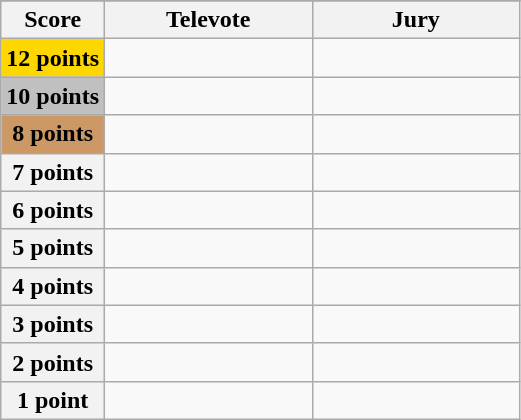<table class="wikitable">
<tr>
</tr>
<tr>
<th scope="col" width="20%">Score</th>
<th scope="col" width="40%">Televote</th>
<th scope="col" width="40%">Jury</th>
</tr>
<tr>
<th scope="row" style="background:gold">12 points</th>
<td></td>
<td></td>
</tr>
<tr>
<th scope="row" style="background:silver">10 points</th>
<td></td>
<td></td>
</tr>
<tr>
<th scope="row" style="background:#CC9966">8 points</th>
<td></td>
<td></td>
</tr>
<tr>
<th scope="row">7 points</th>
<td></td>
<td></td>
</tr>
<tr>
<th scope="row">6 points</th>
<td></td>
<td></td>
</tr>
<tr>
<th scope="row">5 points</th>
<td></td>
<td></td>
</tr>
<tr>
<th scope="row">4 points</th>
<td></td>
<td></td>
</tr>
<tr>
<th scope="row">3 points</th>
<td></td>
<td></td>
</tr>
<tr>
<th scope="row">2 points</th>
<td></td>
<td></td>
</tr>
<tr>
<th scope="row">1 point</th>
<td></td>
<td></td>
</tr>
</table>
